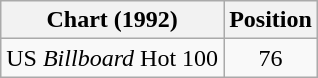<table class="wikitable">
<tr>
<th scope="col">Chart (1992)</th>
<th scope="col">Position</th>
</tr>
<tr>
<td>US <em>Billboard</em> Hot 100</td>
<td align="center">76</td>
</tr>
</table>
